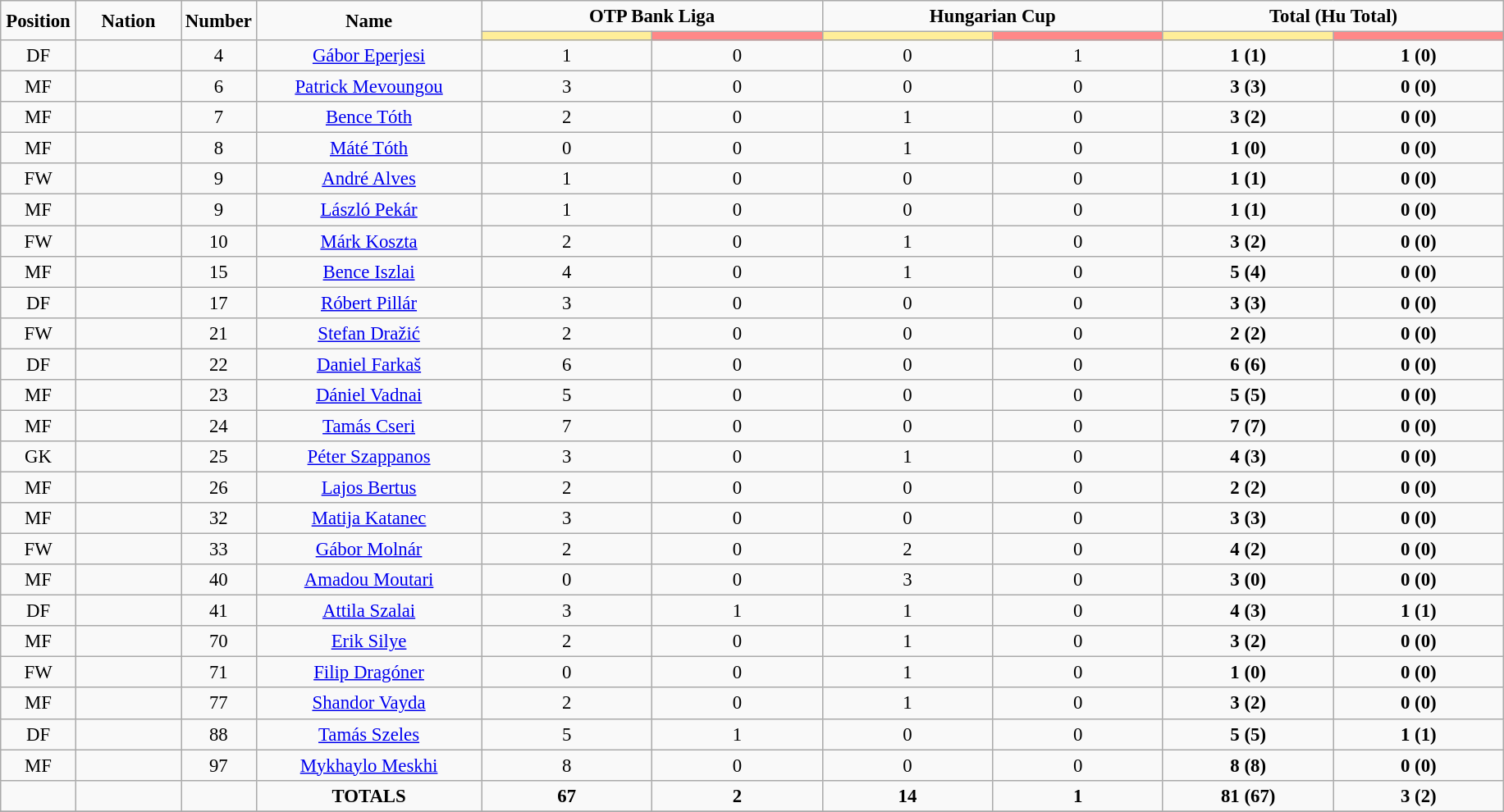<table class="wikitable" style="font-size: 95%; text-align: center;">
<tr>
<td rowspan="2" width="5%" align="center"><strong>Position</strong></td>
<td rowspan="2" width="7%" align="center"><strong>Nation</strong></td>
<td rowspan="2" width="5%" align="center"><strong>Number</strong></td>
<td rowspan="2" width="15%" align="center"><strong>Name</strong></td>
<td colspan="2" align="center"><strong>OTP Bank Liga</strong></td>
<td colspan="2" align="center"><strong>Hungarian Cup</strong></td>
<td colspan="2" align="center"><strong>Total (Hu Total)</strong></td>
</tr>
<tr>
<th width=60 style="background: #FFEE99"></th>
<th width=60 style="background: #FF8888"></th>
<th width=60 style="background: #FFEE99"></th>
<th width=60 style="background: #FF8888"></th>
<th width=60 style="background: #FFEE99"></th>
<th width=60 style="background: #FF8888"></th>
</tr>
<tr>
<td>DF</td>
<td></td>
<td>4</td>
<td><a href='#'>Gábor Eperjesi</a></td>
<td>1</td>
<td>0</td>
<td>0</td>
<td>1</td>
<td><strong>1 (1)</strong></td>
<td><strong>1 (0)</strong></td>
</tr>
<tr>
<td>MF</td>
<td></td>
<td>6</td>
<td><a href='#'>Patrick Mevoungou</a></td>
<td>3</td>
<td>0</td>
<td>0</td>
<td>0</td>
<td><strong>3 (3)</strong></td>
<td><strong>0 (0)</strong></td>
</tr>
<tr>
<td>MF</td>
<td></td>
<td>7</td>
<td><a href='#'>Bence Tóth</a></td>
<td>2</td>
<td>0</td>
<td>1</td>
<td>0</td>
<td><strong>3 (2)</strong></td>
<td><strong>0 (0)</strong></td>
</tr>
<tr>
<td>MF</td>
<td></td>
<td>8</td>
<td><a href='#'>Máté Tóth</a></td>
<td>0</td>
<td>0</td>
<td>1</td>
<td>0</td>
<td><strong>1 (0)</strong></td>
<td><strong>0 (0)</strong></td>
</tr>
<tr>
<td>FW</td>
<td></td>
<td>9</td>
<td><a href='#'>André Alves</a></td>
<td>1</td>
<td>0</td>
<td>0</td>
<td>0</td>
<td><strong>1 (1)</strong></td>
<td><strong>0 (0)</strong></td>
</tr>
<tr>
<td>MF</td>
<td></td>
<td>9</td>
<td><a href='#'>László Pekár</a></td>
<td>1</td>
<td>0</td>
<td>0</td>
<td>0</td>
<td><strong>1 (1)</strong></td>
<td><strong>0 (0)</strong></td>
</tr>
<tr>
<td>FW</td>
<td></td>
<td>10</td>
<td><a href='#'>Márk Koszta</a></td>
<td>2</td>
<td>0</td>
<td>1</td>
<td>0</td>
<td><strong>3 (2)</strong></td>
<td><strong>0 (0)</strong></td>
</tr>
<tr>
<td>MF</td>
<td></td>
<td>15</td>
<td><a href='#'>Bence Iszlai</a></td>
<td>4</td>
<td>0</td>
<td>1</td>
<td>0</td>
<td><strong>5 (4)</strong></td>
<td><strong>0 (0)</strong></td>
</tr>
<tr>
<td>DF</td>
<td></td>
<td>17</td>
<td><a href='#'>Róbert Pillár</a></td>
<td>3</td>
<td>0</td>
<td>0</td>
<td>0</td>
<td><strong>3 (3)</strong></td>
<td><strong>0 (0)</strong></td>
</tr>
<tr>
<td>FW</td>
<td></td>
<td>21</td>
<td><a href='#'>Stefan Dražić</a></td>
<td>2</td>
<td>0</td>
<td>0</td>
<td>0</td>
<td><strong>2 (2)</strong></td>
<td><strong>0 (0)</strong></td>
</tr>
<tr>
<td>DF</td>
<td></td>
<td>22</td>
<td><a href='#'>Daniel Farkaš</a></td>
<td>6</td>
<td>0</td>
<td>0</td>
<td>0</td>
<td><strong>6 (6)</strong></td>
<td><strong>0 (0)</strong></td>
</tr>
<tr>
<td>MF</td>
<td></td>
<td>23</td>
<td><a href='#'>Dániel Vadnai</a></td>
<td>5</td>
<td>0</td>
<td>0</td>
<td>0</td>
<td><strong>5 (5)</strong></td>
<td><strong>0 (0)</strong></td>
</tr>
<tr>
<td>MF</td>
<td></td>
<td>24</td>
<td><a href='#'>Tamás Cseri</a></td>
<td>7</td>
<td>0</td>
<td>0</td>
<td>0</td>
<td><strong>7 (7)</strong></td>
<td><strong>0 (0)</strong></td>
</tr>
<tr>
<td>GK</td>
<td></td>
<td>25</td>
<td><a href='#'>Péter Szappanos</a></td>
<td>3</td>
<td>0</td>
<td>1</td>
<td>0</td>
<td><strong>4 (3)</strong></td>
<td><strong>0 (0)</strong></td>
</tr>
<tr>
<td>MF</td>
<td></td>
<td>26</td>
<td><a href='#'>Lajos Bertus</a></td>
<td>2</td>
<td>0</td>
<td>0</td>
<td>0</td>
<td><strong>2 (2)</strong></td>
<td><strong>0 (0)</strong></td>
</tr>
<tr>
<td>MF</td>
<td></td>
<td>32</td>
<td><a href='#'>Matija Katanec</a></td>
<td>3</td>
<td>0</td>
<td>0</td>
<td>0</td>
<td><strong>3 (3)</strong></td>
<td><strong>0 (0)</strong></td>
</tr>
<tr>
<td>FW</td>
<td></td>
<td>33</td>
<td><a href='#'>Gábor Molnár</a></td>
<td>2</td>
<td>0</td>
<td>2</td>
<td>0</td>
<td><strong>4 (2)</strong></td>
<td><strong>0 (0)</strong></td>
</tr>
<tr>
<td>MF</td>
<td></td>
<td>40</td>
<td><a href='#'>Amadou Moutari</a></td>
<td>0</td>
<td>0</td>
<td>3</td>
<td>0</td>
<td><strong>3 (0)</strong></td>
<td><strong>0 (0)</strong></td>
</tr>
<tr>
<td>DF</td>
<td></td>
<td>41</td>
<td><a href='#'>Attila Szalai</a></td>
<td>3</td>
<td>1</td>
<td>1</td>
<td>0</td>
<td><strong>4 (3)</strong></td>
<td><strong>1 (1)</strong></td>
</tr>
<tr>
<td>MF</td>
<td></td>
<td>70</td>
<td><a href='#'>Erik Silye</a></td>
<td>2</td>
<td>0</td>
<td>1</td>
<td>0</td>
<td><strong>3 (2)</strong></td>
<td><strong>0 (0)</strong></td>
</tr>
<tr>
<td>FW</td>
<td></td>
<td>71</td>
<td><a href='#'>Filip Dragóner</a></td>
<td>0</td>
<td>0</td>
<td>1</td>
<td>0</td>
<td><strong>1 (0)</strong></td>
<td><strong>0 (0)</strong></td>
</tr>
<tr>
<td>MF</td>
<td></td>
<td>77</td>
<td><a href='#'>Shandor Vayda</a></td>
<td>2</td>
<td>0</td>
<td>1</td>
<td>0</td>
<td><strong>3 (2)</strong></td>
<td><strong>0 (0)</strong></td>
</tr>
<tr>
<td>DF</td>
<td></td>
<td>88</td>
<td><a href='#'>Tamás Szeles</a></td>
<td>5</td>
<td>1</td>
<td>0</td>
<td>0</td>
<td><strong>5 (5)</strong></td>
<td><strong>1 (1)</strong></td>
</tr>
<tr>
<td>MF</td>
<td></td>
<td>97</td>
<td><a href='#'>Mykhaylo Meskhi</a></td>
<td>8</td>
<td>0</td>
<td>0</td>
<td>0</td>
<td><strong>8 (8)</strong></td>
<td><strong>0 (0)</strong></td>
</tr>
<tr>
<td></td>
<td></td>
<td></td>
<td><strong>TOTALS</strong></td>
<td><strong>67</strong></td>
<td><strong>2</strong></td>
<td><strong>14</strong></td>
<td><strong>1</strong></td>
<td><strong>81 (67)</strong></td>
<td><strong>3 (2)</strong></td>
</tr>
<tr>
</tr>
</table>
